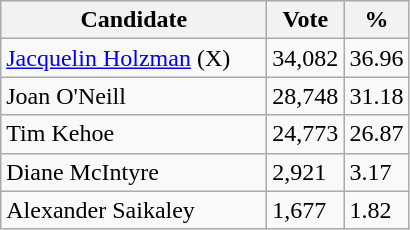<table class="wikitable">
<tr>
<th bgcolor="#DDDDFF" width="170px">Candidate</th>
<th bgcolor="#DDDDFF">Vote</th>
<th bgcolor="#DDDDFF">%</th>
</tr>
<tr>
<td><a href='#'>Jacquelin Holzman</a> (X)</td>
<td>34,082</td>
<td>36.96</td>
</tr>
<tr>
<td>Joan O'Neill</td>
<td>28,748</td>
<td>31.18</td>
</tr>
<tr>
<td>Tim Kehoe</td>
<td>24,773</td>
<td>26.87</td>
</tr>
<tr>
<td>Diane McIntyre</td>
<td>2,921</td>
<td>3.17</td>
</tr>
<tr>
<td>Alexander Saikaley</td>
<td>1,677</td>
<td>1.82</td>
</tr>
</table>
